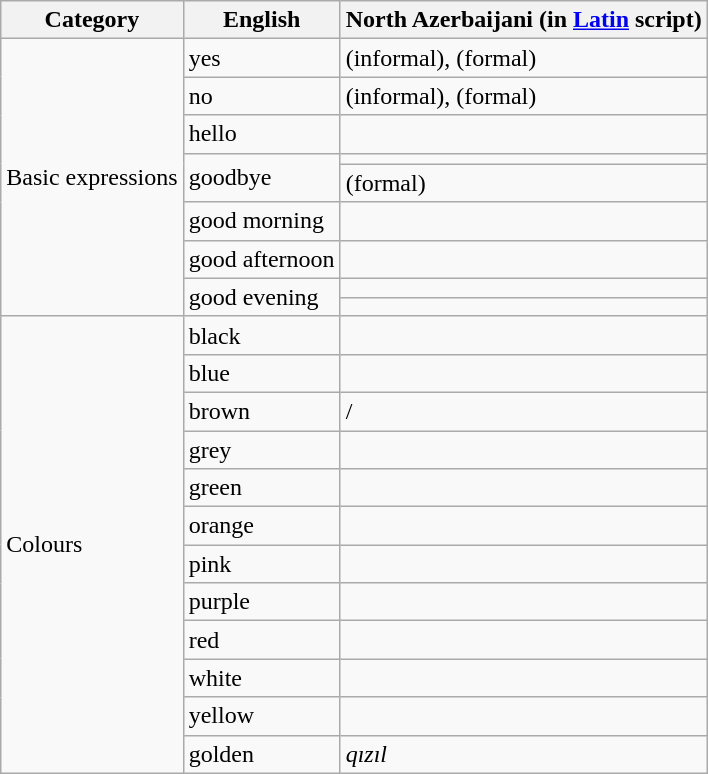<table class="wikitable">
<tr>
<th>Category</th>
<th>English</th>
<th>North Azerbaijani (in <a href='#'>Latin</a> script)</th>
</tr>
<tr>
<td rowspan="9">Basic expressions</td>
<td>yes</td>
<td><em></em>  (informal),  (formal)</td>
</tr>
<tr>
<td>no</td>
<td><em></em>  (informal),  (formal)</td>
</tr>
<tr>
<td>hello</td>
<td><em></em> </td>
</tr>
<tr>
<td rowspan="2">goodbye</td>
<td><em></em> </td>
</tr>
<tr>
<td><em></em>  (formal)</td>
</tr>
<tr>
<td>good morning</td>
<td><em></em> </td>
</tr>
<tr>
<td>good afternoon</td>
<td><em></em> </td>
</tr>
<tr>
<td rowspan="2">good evening</td>
<td><em></em> </td>
</tr>
<tr>
<td><em></em> </td>
</tr>
<tr>
<td rowspan="12">Colours</td>
<td>black</td>
<td><em></em> </td>
</tr>
<tr>
<td>blue</td>
<td><em></em> </td>
</tr>
<tr>
<td>brown</td>
<td><em></em> / <em></em></td>
</tr>
<tr>
<td>grey</td>
<td><em></em> </td>
</tr>
<tr>
<td>green</td>
<td><em></em> </td>
</tr>
<tr>
<td>orange</td>
<td><em></em> </td>
</tr>
<tr>
<td>pink</td>
<td><em></em><br></td>
</tr>
<tr>
<td>purple</td>
<td><em></em><br></td>
</tr>
<tr>
<td>red</td>
<td><em></em> </td>
</tr>
<tr>
<td>white</td>
<td><em></em> </td>
</tr>
<tr>
<td>yellow</td>
<td><em></em> </td>
</tr>
<tr>
<td>golden</td>
<td><em>qızıl</em></td>
</tr>
</table>
